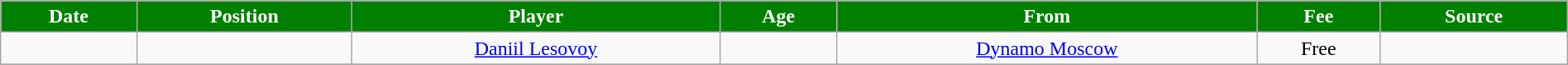<table class="wikitable sortable" style="text-align:center; width:100%;">
<tr>
<th scope="col" style="background:#008000; color:white;">Date</th>
<th scope="col" style="background:#008000; color:white;">Position</th>
<th scope="col" style="background:#008000; color:white;">Player</th>
<th scope="col" style="background:#008000; color:white;">Age</th>
<th scope="col" style="background:#008000; color:white;">From</th>
<th scope="col" style="background:#008000; color:white;" data-sort-type="currency">Fee</th>
<th scope="col" style="background:#008000; color:white;" class="unsortable">Source</th>
</tr>
<tr>
<td></td>
<td></td>
<td> <a href='#'>Daniil Lesovoy</a></td>
<td></td>
<td> <a href='#'>Dynamo Moscow</a></td>
<td>Free</td>
<td></td>
</tr>
<tr>
</tr>
</table>
